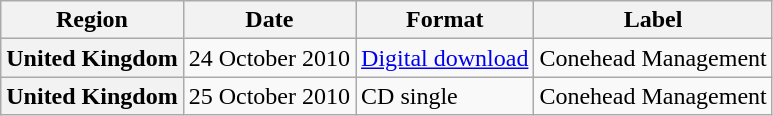<table class="wikitable plainrowheaders">
<tr>
<th>Region</th>
<th>Date</th>
<th>Format</th>
<th>Label</th>
</tr>
<tr>
<th scope="row">United Kingdom</th>
<td>24 October 2010</td>
<td><a href='#'>Digital download</a></td>
<td>Conehead Management</td>
</tr>
<tr>
<th scope="row">United Kingdom</th>
<td>25 October 2010</td>
<td>CD single</td>
<td>Conehead Management</td>
</tr>
</table>
